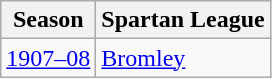<table class="wikitable" style="text-align: left">
<tr>
<th>Season</th>
<th>Spartan League</th>
</tr>
<tr>
<td><a href='#'>1907–08</a></td>
<td><a href='#'>Bromley</a></td>
</tr>
</table>
